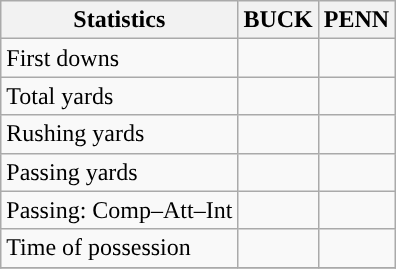<table class="wikitable" style="float: left;">
<tr>
<th>Statistics</th>
<th>BUCK</th>
<th>PENN</th>
</tr>
<tr>
<td>First downs</td>
<td></td>
<td></td>
</tr>
<tr>
<td>Total yards</td>
<td></td>
<td></td>
</tr>
<tr>
<td>Rushing yards</td>
<td></td>
<td></td>
</tr>
<tr>
<td>Passing yards</td>
<td></td>
<td></td>
</tr>
<tr>
<td>Passing: Comp–Att–Int</td>
<td></td>
<td></td>
</tr>
<tr>
<td>Time of possession</td>
<td></td>
<td></td>
</tr>
<tr>
</tr>
</table>
